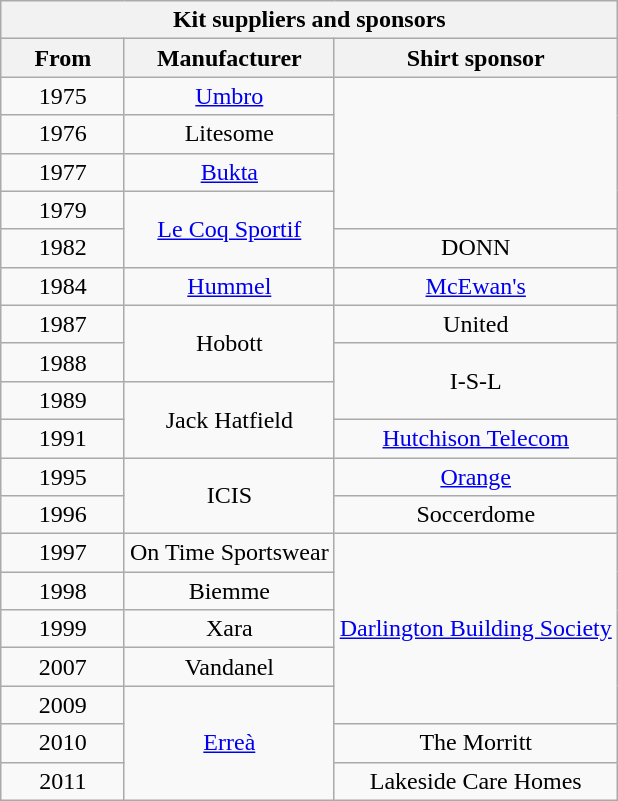<table class="wikitable collapsible collapsed" style="text-align: center; margin-left:1em; float: right">
<tr>
<th colspan=3>Kit suppliers and sponsors</th>
</tr>
<tr>
<th style="width: 20%">From</th>
<th>Manufacturer</th>
<th>Shirt sponsor</th>
</tr>
<tr>
<td>1975</td>
<td><a href='#'>Umbro</a></td>
<td rowspan=4></td>
</tr>
<tr>
<td>1976</td>
<td>Litesome</td>
</tr>
<tr>
<td>1977</td>
<td><a href='#'>Bukta</a></td>
</tr>
<tr>
<td>1979</td>
<td rowspan=2><a href='#'>Le Coq Sportif</a></td>
</tr>
<tr>
<td>1982</td>
<td>DONN</td>
</tr>
<tr>
<td>1984</td>
<td><a href='#'>Hummel</a></td>
<td><a href='#'>McEwan's</a></td>
</tr>
<tr>
<td>1987</td>
<td rowspan=2>Hobott</td>
<td>United</td>
</tr>
<tr>
<td>1988</td>
<td rowspan=2>I-S-L</td>
</tr>
<tr>
<td>1989</td>
<td rowspan=2>Jack Hatfield</td>
</tr>
<tr>
<td>1991</td>
<td><a href='#'>Hutchison Telecom</a></td>
</tr>
<tr>
<td>1995</td>
<td rowspan=2>ICIS</td>
<td><a href='#'>Orange</a></td>
</tr>
<tr>
<td>1996</td>
<td>Soccerdome</td>
</tr>
<tr>
<td>1997</td>
<td>On Time Sportswear</td>
<td rowspan=5><a href='#'>Darlington Building Society</a></td>
</tr>
<tr>
<td>1998</td>
<td>Biemme</td>
</tr>
<tr>
<td>1999</td>
<td>Xara</td>
</tr>
<tr>
<td>2007</td>
<td>Vandanel</td>
</tr>
<tr>
<td>2009</td>
<td rowspan=3><a href='#'>Erreà</a></td>
</tr>
<tr>
<td>2010</td>
<td>The Morritt</td>
</tr>
<tr>
<td>2011</td>
<td>Lakeside Care Homes</td>
</tr>
</table>
